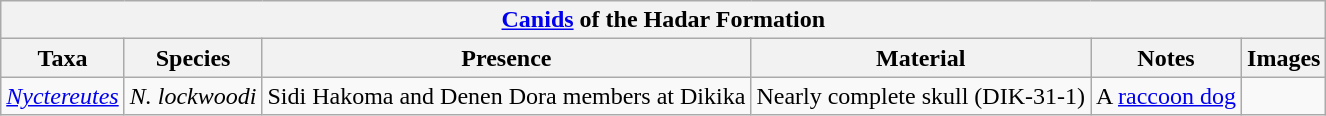<table class="wikitable" align="center">
<tr>
<th colspan="6" align="center"><strong><a href='#'>Canids</a></strong> of the Hadar Formation</th>
</tr>
<tr>
<th>Taxa</th>
<th>Species</th>
<th>Presence</th>
<th>Material</th>
<th>Notes</th>
<th>Images</th>
</tr>
<tr>
<td><em><a href='#'>Nyctereutes</a></em></td>
<td><em>N. lockwoodi</em></td>
<td>Sidi Hakoma and Denen Dora members at Dikika</td>
<td>Nearly complete skull (DIK-31-1)</td>
<td>A <a href='#'>raccoon dog</a></td>
<td></td>
</tr>
</table>
